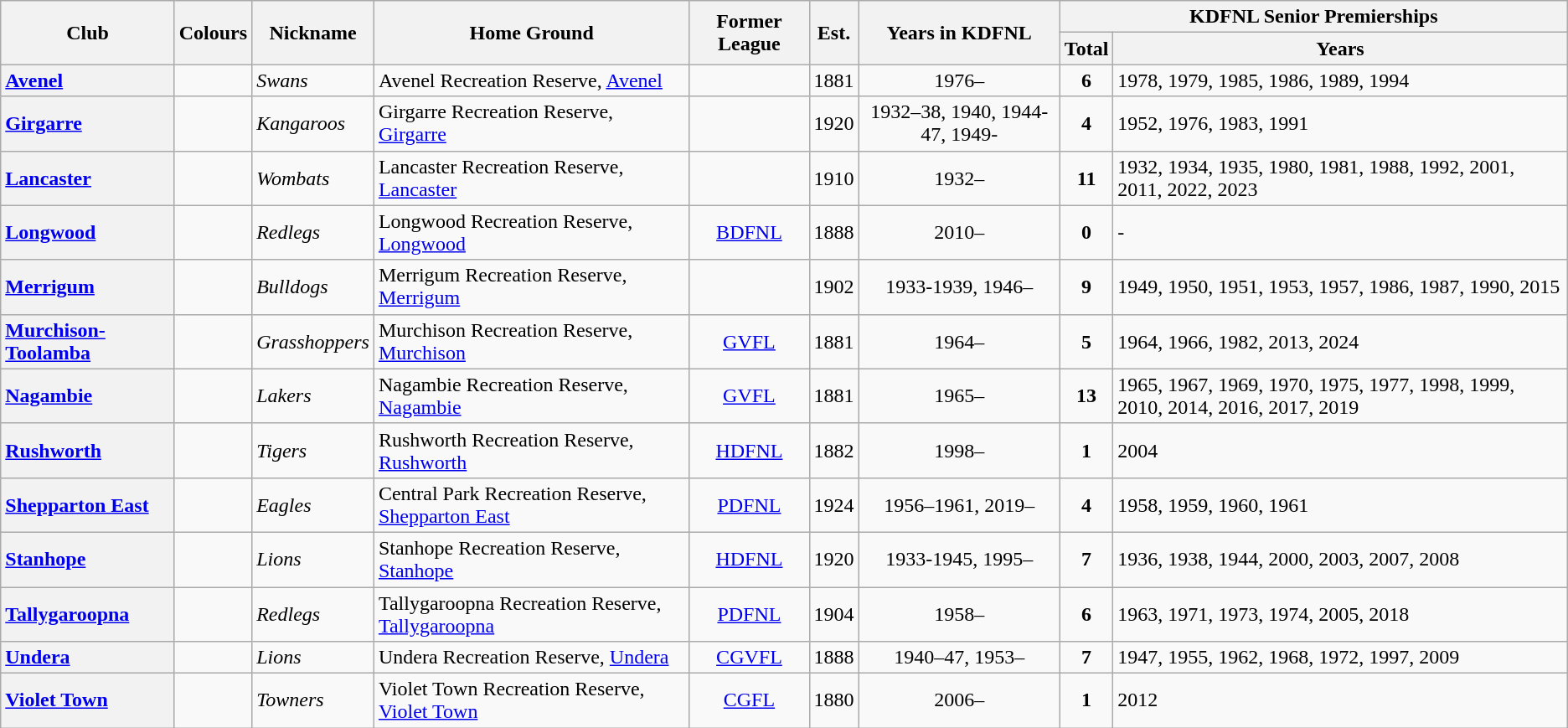<table class="wikitable sortable">
<tr>
<th rowspan="2">Club</th>
<th rowspan="2">Colours</th>
<th rowspan="2">Nickname</th>
<th rowspan="2">Home Ground</th>
<th rowspan="2">Former League</th>
<th rowspan="2">Est.</th>
<th rowspan="2">Years in KDFNL</th>
<th colspan="2">KDFNL Senior Premierships</th>
</tr>
<tr>
<th>Total</th>
<th>Years</th>
</tr>
<tr>
<th style="text-align:left"><a href='#'>Avenel</a></th>
<td></td>
<td><em>Swans</em></td>
<td>Avenel Recreation Reserve, <a href='#'>Avenel</a></td>
<td align="center"></td>
<td align="center">1881</td>
<td align="center">1976–</td>
<td align="center"><strong>6</strong></td>
<td>1978, 1979, 1985, 1986, 1989, 1994</td>
</tr>
<tr>
<th style="text-align:left"><a href='#'>Girgarre</a></th>
<td></td>
<td><em>Kangaroos</em></td>
<td>Girgarre Recreation Reserve, <a href='#'>Girgarre</a></td>
<td align="center"></td>
<td align="center">1920</td>
<td align="center">1932–38, 1940, 1944-47, 1949-</td>
<td align="center"><strong>4</strong></td>
<td>1952, 1976, 1983, 1991</td>
</tr>
<tr>
<th style="text-align:left"><a href='#'>Lancaster</a></th>
<td></td>
<td><em>Wombats</em></td>
<td>Lancaster Recreation Reserve, <a href='#'>Lancaster</a></td>
<td align="center"></td>
<td align="center">1910</td>
<td align="center">1932–</td>
<td align="center"><strong>11</strong></td>
<td>1932, 1934, 1935, 1980, 1981, 1988, 1992, 2001, 2011, 2022, 2023</td>
</tr>
<tr>
<th style="text-align:left"><a href='#'>Longwood</a></th>
<td></td>
<td><em>Redlegs</em></td>
<td>Longwood Recreation Reserve, <a href='#'>Longwood</a></td>
<td align="center"><a href='#'>BDFNL</a></td>
<td align="center">1888</td>
<td align="center">2010–</td>
<td align="center"><strong>0</strong></td>
<td>-</td>
</tr>
<tr>
<th style="text-align:left"><a href='#'>Merrigum</a></th>
<td></td>
<td><em>Bulldogs</em></td>
<td>Merrigum Recreation Reserve, <a href='#'>Merrigum</a></td>
<td align="center"></td>
<td align="center">1902</td>
<td align="center">1933-1939, 1946–</td>
<td align="center"><strong>9</strong></td>
<td>1949, 1950, 1951, 1953, 1957, 1986, 1987, 1990, 2015</td>
</tr>
<tr>
<th style="text-align:left"><a href='#'>Murchison-Toolamba</a></th>
<td></td>
<td><em>Grasshoppers</em></td>
<td>Murchison Recreation Reserve, <a href='#'>Murchison</a></td>
<td align="center"><a href='#'>GVFL</a></td>
<td align="center">1881</td>
<td align="center">1964–</td>
<td align="center"><strong>5</strong></td>
<td>1964, 1966, 1982, 2013, 2024</td>
</tr>
<tr>
<th style="text-align:left"><a href='#'>Nagambie</a></th>
<td></td>
<td><em>Lakers</em></td>
<td>Nagambie Recreation Reserve, <a href='#'>Nagambie</a></td>
<td align="center"><a href='#'>GVFL</a></td>
<td align="center">1881</td>
<td align="center">1965–</td>
<td align="center"><strong>13</strong></td>
<td>1965, 1967, 1969, 1970, 1975, 1977, 1998, 1999, 2010, 2014, 2016, 2017, 2019</td>
</tr>
<tr>
<th style="text-align:left"><a href='#'>Rushworth</a></th>
<td></td>
<td><em>Tigers</em></td>
<td>Rushworth Recreation Reserve, <a href='#'>Rushworth</a></td>
<td align="center"><a href='#'>HDFNL</a></td>
<td align="center">1882</td>
<td align="center">1998–</td>
<td align="center"><strong>1</strong></td>
<td>2004</td>
</tr>
<tr>
<th style="text-align:left"><a href='#'>Shepparton East</a></th>
<td></td>
<td><em>Eagles</em></td>
<td>Central Park Recreation Reserve, <a href='#'>Shepparton East</a></td>
<td align="center"><a href='#'>PDFNL</a></td>
<td align="center">1924</td>
<td align="center">1956–1961, 2019–</td>
<td align="center"><strong>4</strong></td>
<td>1958, 1959, 1960, 1961</td>
</tr>
<tr>
<th style="text-align:left"><a href='#'>Stanhope</a></th>
<td></td>
<td><em>Lions</em></td>
<td>Stanhope Recreation Reserve, <a href='#'>Stanhope</a></td>
<td align="center"><a href='#'>HDFNL</a></td>
<td align="center">1920</td>
<td align="center">1933-1945, 1995–</td>
<td align="center"><strong>7</strong></td>
<td>1936, 1938, 1944, 2000, 2003, 2007, 2008</td>
</tr>
<tr>
<th style="text-align:left"><a href='#'>Tallygaroopna</a></th>
<td></td>
<td><em>Redlegs</em></td>
<td>Tallygaroopna Recreation Reserve, <a href='#'>Tallygaroopna</a></td>
<td align="center"><a href='#'>PDFNL</a></td>
<td align="center">1904</td>
<td align="center">1958–</td>
<td align="center"><strong>6</strong></td>
<td>1963, 1971, 1973, 1974, 2005, 2018</td>
</tr>
<tr>
<th style="text-align:left"><a href='#'>Undera</a></th>
<td></td>
<td><em>Lions</em></td>
<td>Undera Recreation Reserve, <a href='#'>Undera</a></td>
<td align="center"><a href='#'>CGVFL</a></td>
<td align="center">1888</td>
<td align="center">1940–47, 1953–</td>
<td align="center"><strong>7</strong></td>
<td>1947, 1955, 1962, 1968, 1972, 1997, 2009</td>
</tr>
<tr>
<th style="text-align:left"><a href='#'>Violet Town</a></th>
<td></td>
<td><em>Towners</em></td>
<td>Violet Town Recreation Reserve, <a href='#'>Violet Town</a></td>
<td align="center"><a href='#'>CGFL</a></td>
<td align="center">1880</td>
<td align="center">2006–</td>
<td align="center"><strong>1</strong></td>
<td>2012</td>
</tr>
</table>
